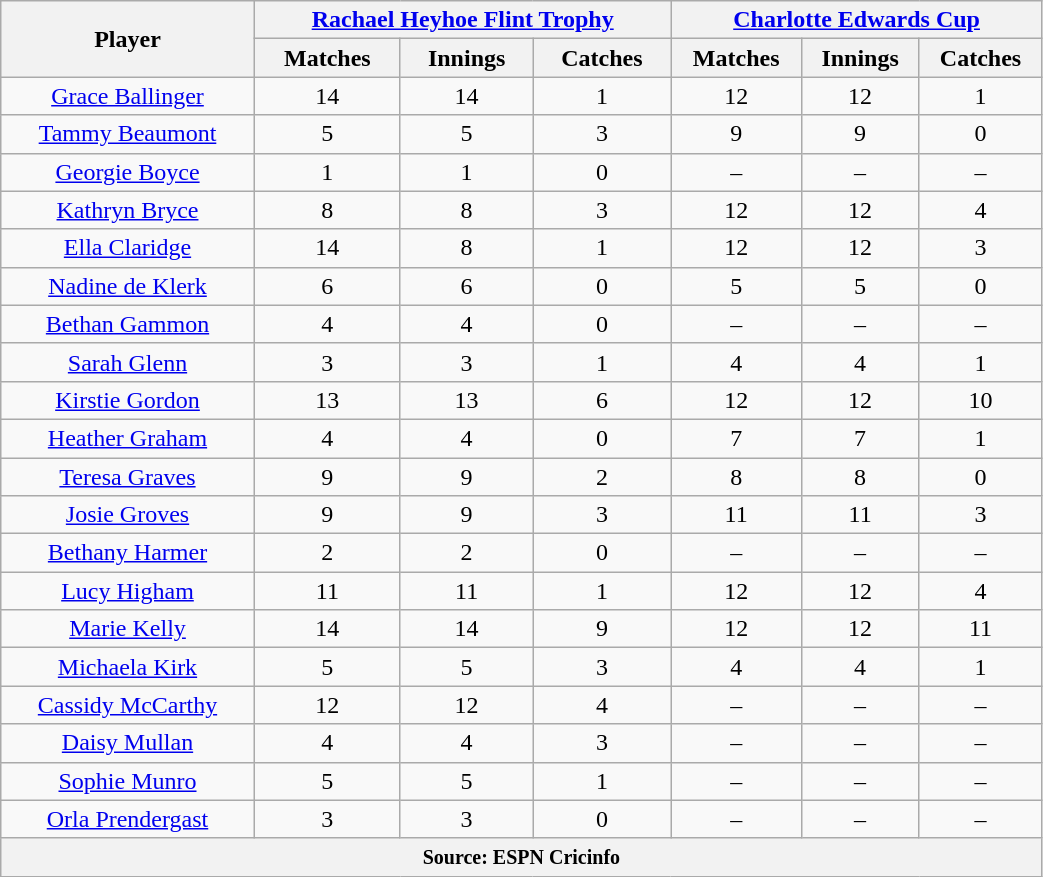<table class="wikitable" style="text-align:center; width:55%;">
<tr>
<th rowspan=2>Player</th>
<th colspan=3><a href='#'>Rachael Heyhoe Flint Trophy</a></th>
<th colspan=3><a href='#'>Charlotte Edwards Cup</a></th>
</tr>
<tr>
<th>Matches</th>
<th>Innings</th>
<th>Catches</th>
<th>Matches</th>
<th>Innings</th>
<th>Catches</th>
</tr>
<tr>
<td><a href='#'>Grace Ballinger</a></td>
<td>14</td>
<td>14</td>
<td>1</td>
<td>12</td>
<td>12</td>
<td>1</td>
</tr>
<tr>
<td><a href='#'>Tammy Beaumont</a></td>
<td>5</td>
<td>5</td>
<td>3</td>
<td>9</td>
<td>9</td>
<td>0</td>
</tr>
<tr>
<td><a href='#'>Georgie Boyce</a></td>
<td>1</td>
<td>1</td>
<td>0</td>
<td>–</td>
<td>–</td>
<td>–</td>
</tr>
<tr>
<td><a href='#'>Kathryn Bryce</a></td>
<td>8</td>
<td>8</td>
<td>3</td>
<td>12</td>
<td>12</td>
<td>4</td>
</tr>
<tr>
<td><a href='#'>Ella Claridge</a></td>
<td>14</td>
<td>8</td>
<td>1</td>
<td>12</td>
<td>12</td>
<td>3</td>
</tr>
<tr>
<td><a href='#'>Nadine de Klerk</a></td>
<td>6</td>
<td>6</td>
<td>0</td>
<td>5</td>
<td>5</td>
<td>0</td>
</tr>
<tr>
<td><a href='#'>Bethan Gammon</a></td>
<td>4</td>
<td>4</td>
<td>0</td>
<td>–</td>
<td>–</td>
<td>–</td>
</tr>
<tr>
<td><a href='#'>Sarah Glenn</a></td>
<td>3</td>
<td>3</td>
<td>1</td>
<td>4</td>
<td>4</td>
<td>1</td>
</tr>
<tr>
<td><a href='#'>Kirstie Gordon</a></td>
<td>13</td>
<td>13</td>
<td>6</td>
<td>12</td>
<td>12</td>
<td>10</td>
</tr>
<tr>
<td><a href='#'>Heather Graham</a></td>
<td>4</td>
<td>4</td>
<td>0</td>
<td>7</td>
<td>7</td>
<td>1</td>
</tr>
<tr>
<td><a href='#'>Teresa Graves</a></td>
<td>9</td>
<td>9</td>
<td>2</td>
<td>8</td>
<td>8</td>
<td>0</td>
</tr>
<tr>
<td><a href='#'>Josie Groves</a></td>
<td>9</td>
<td>9</td>
<td>3</td>
<td>11</td>
<td>11</td>
<td>3</td>
</tr>
<tr>
<td><a href='#'>Bethany Harmer</a></td>
<td>2</td>
<td>2</td>
<td>0</td>
<td>–</td>
<td>–</td>
<td>–</td>
</tr>
<tr>
<td><a href='#'>Lucy Higham</a></td>
<td>11</td>
<td>11</td>
<td>1</td>
<td>12</td>
<td>12</td>
<td>4</td>
</tr>
<tr>
<td><a href='#'>Marie Kelly</a></td>
<td>14</td>
<td>14</td>
<td>9</td>
<td>12</td>
<td>12</td>
<td>11</td>
</tr>
<tr>
<td><a href='#'>Michaela Kirk</a></td>
<td>5</td>
<td>5</td>
<td>3</td>
<td>4</td>
<td>4</td>
<td>1</td>
</tr>
<tr>
<td><a href='#'>Cassidy McCarthy</a></td>
<td>12</td>
<td>12</td>
<td>4</td>
<td>–</td>
<td>–</td>
<td>–</td>
</tr>
<tr>
<td><a href='#'>Daisy Mullan</a></td>
<td>4</td>
<td>4</td>
<td>3</td>
<td>–</td>
<td>–</td>
<td>–</td>
</tr>
<tr>
<td><a href='#'>Sophie Munro</a></td>
<td>5</td>
<td>5</td>
<td>1</td>
<td>–</td>
<td>–</td>
<td>–</td>
</tr>
<tr>
<td><a href='#'>Orla Prendergast</a></td>
<td>3</td>
<td>3</td>
<td>0</td>
<td>–</td>
<td>–</td>
<td>–</td>
</tr>
<tr>
<th colspan="7"><small>Source: ESPN Cricinfo</small></th>
</tr>
</table>
